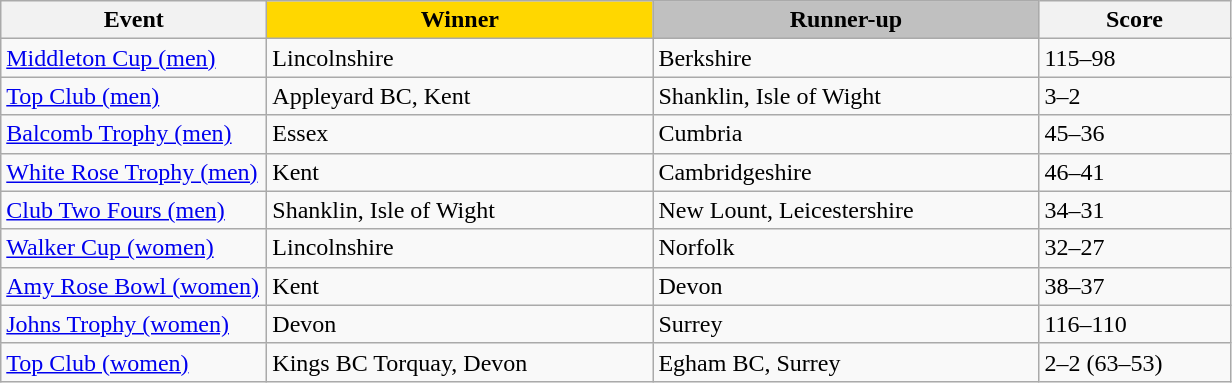<table class="wikitable" style="font-size: 100%">
<tr>
<th width=170>Event</th>
<th width=250 style="background-color: gold;">Winner</th>
<th width=250 style="background-color: silver;">Runner-up</th>
<th width=120>Score</th>
</tr>
<tr>
<td><a href='#'>Middleton Cup (men)</a></td>
<td>Lincolnshire</td>
<td>Berkshire</td>
<td>115–98</td>
</tr>
<tr>
<td><a href='#'>Top Club (men)</a></td>
<td>Appleyard BC, Kent</td>
<td>Shanklin, Isle of Wight</td>
<td>3–2</td>
</tr>
<tr>
<td><a href='#'>Balcomb Trophy (men)</a></td>
<td>Essex</td>
<td>Cumbria</td>
<td>45–36</td>
</tr>
<tr>
<td><a href='#'>White Rose Trophy (men)</a></td>
<td>Kent</td>
<td>Cambridgeshire</td>
<td>46–41</td>
</tr>
<tr>
<td><a href='#'>Club Two Fours (men)</a></td>
<td>Shanklin, Isle of Wight</td>
<td>New Lount, Leicestershire</td>
<td>34–31</td>
</tr>
<tr>
<td><a href='#'>Walker Cup (women)</a></td>
<td>Lincolnshire</td>
<td>Norfolk</td>
<td>32–27</td>
</tr>
<tr>
<td><a href='#'>Amy Rose Bowl (women)</a></td>
<td>Kent</td>
<td>Devon</td>
<td>38–37</td>
</tr>
<tr>
<td><a href='#'>Johns Trophy (women)</a></td>
<td>Devon</td>
<td>Surrey</td>
<td>116–110</td>
</tr>
<tr>
<td><a href='#'>Top Club (women)</a></td>
<td>Kings BC Torquay, Devon</td>
<td>Egham BC, Surrey</td>
<td>2–2 (63–53)</td>
</tr>
</table>
